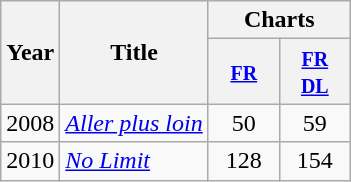<table class="wikitable">
<tr>
<th align="center" rowspan="2">Year</th>
<th align="center" rowspan="2">Title</th>
<th align="center" colspan="2">Charts</th>
</tr>
<tr>
<th width="40"><small><a href='#'>FR</a></small></th>
<th width="40"><small><a href='#'>FR<br>DL</a></small></th>
</tr>
<tr>
<td align="center" rowspan="1">2008</td>
<td><em><a href='#'>Aller plus loin</a></em></td>
<td align="center">50</td>
<td align="center">59</td>
</tr>
<tr>
<td align="center" rowspan="1">2010</td>
<td><em><a href='#'>No Limit</a></em></td>
<td align="center">128</td>
<td align="center">154</td>
</tr>
</table>
